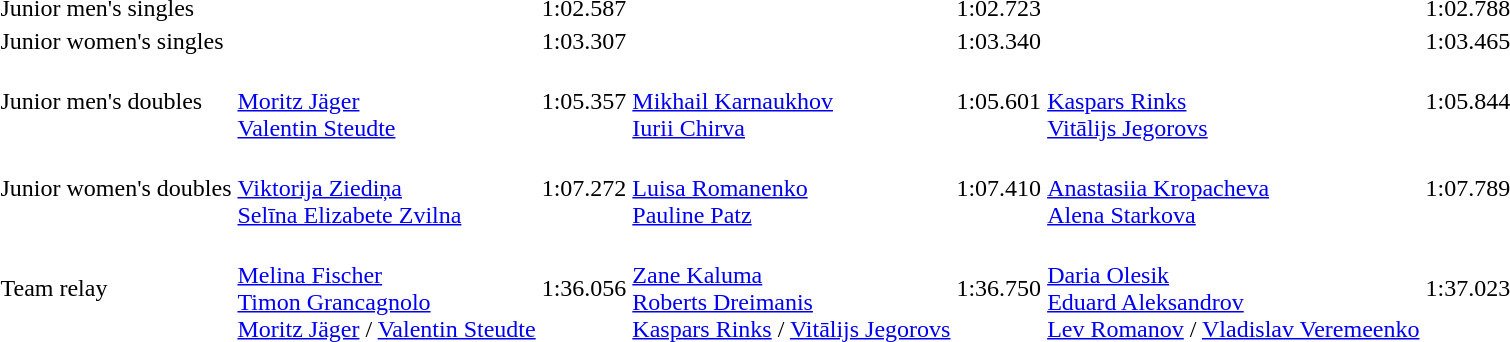<table>
<tr>
<td>Junior men's singles</td>
<td></td>
<td>1:02.587</td>
<td></td>
<td>1:02.723</td>
<td></td>
<td>1:02.788</td>
</tr>
<tr>
<td>Junior women's singles</td>
<td></td>
<td>1:03.307</td>
<td></td>
<td>1:03.340</td>
<td></td>
<td>1:03.465</td>
</tr>
<tr>
<td>Junior men's doubles</td>
<td><br><a href='#'>Moritz Jäger</a><br><a href='#'>Valentin Steudte</a></td>
<td>1:05.357</td>
<td><br><a href='#'>Mikhail Karnaukhov</a><br><a href='#'>Iurii Chirva</a></td>
<td>1:05.601</td>
<td><br><a href='#'>Kaspars Rinks</a><br><a href='#'>Vitālijs Jegorovs</a></td>
<td>1:05.844</td>
</tr>
<tr>
<td>Junior women's doubles</td>
<td><br><a href='#'>Viktorija Ziediņa</a><br><a href='#'>Selīna Elizabete Zvilna</a></td>
<td>1:07.272</td>
<td><br><a href='#'>Luisa Romanenko</a><br><a href='#'>Pauline Patz</a></td>
<td>1:07.410</td>
<td><br><a href='#'>Anastasiia Kropacheva</a><br><a href='#'>Alena Starkova</a></td>
<td>1:07.789</td>
</tr>
<tr>
<td>Team relay</td>
<td><br><a href='#'>Melina Fischer</a><br><a href='#'>Timon Grancagnolo</a><br><a href='#'>Moritz Jäger</a> / <a href='#'>Valentin Steudte</a></td>
<td>1:36.056</td>
<td><br><a href='#'>Zane Kaluma</a><br><a href='#'>Roberts Dreimanis</a><br><a href='#'>Kaspars Rinks</a> / <a href='#'>Vitālijs Jegorovs</a></td>
<td>1:36.750</td>
<td><br><a href='#'>Daria Olesik</a><br><a href='#'>Eduard Aleksandrov</a><br><a href='#'>Lev Romanov</a> / <a href='#'>Vladislav Veremeenko</a></td>
<td>1:37.023</td>
</tr>
</table>
